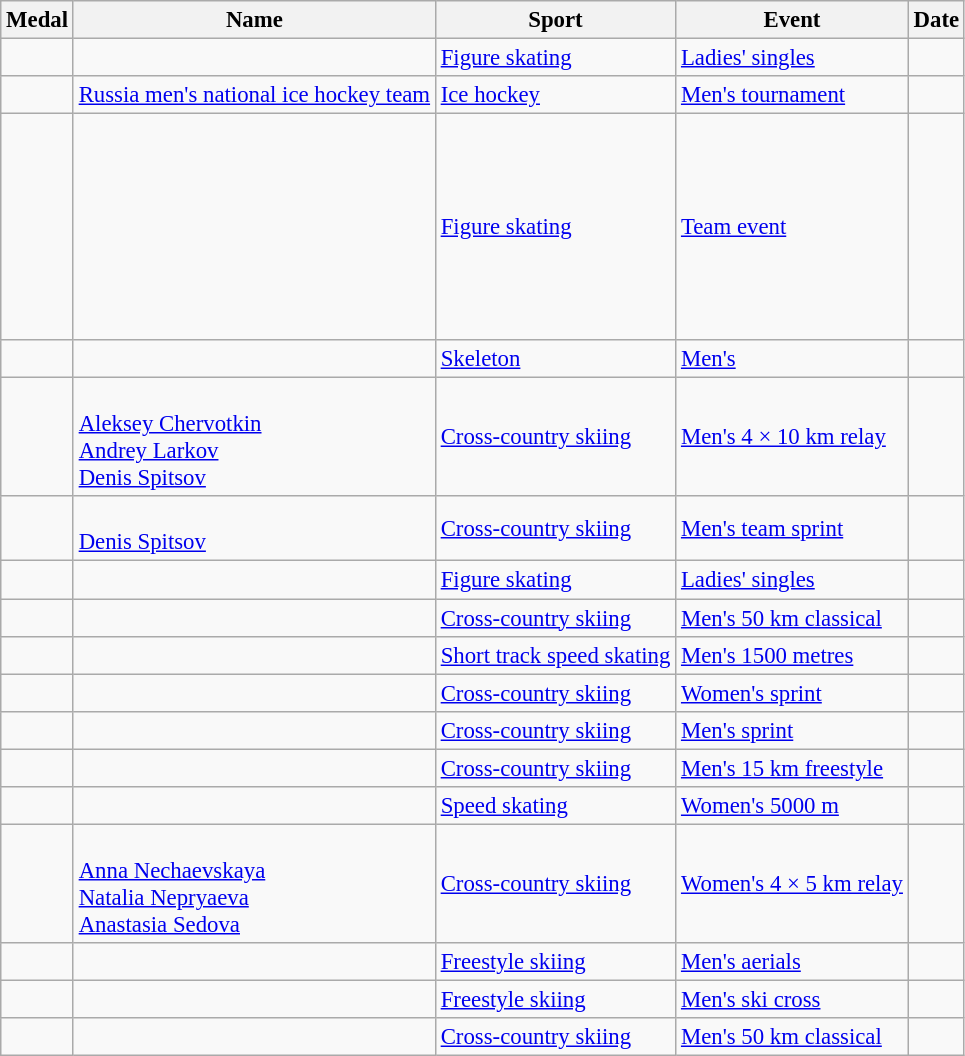<table class="wikitable sortable" style="font-size: 95%;">
<tr>
<th>Medal</th>
<th>Name</th>
<th>Sport</th>
<th>Event</th>
<th>Date</th>
</tr>
<tr>
<td></td>
<td></td>
<td><a href='#'>Figure skating</a></td>
<td><a href='#'>Ladies' singles</a></td>
<td></td>
</tr>
<tr>
<td></td>
<td><a href='#'>Russia men's national ice hockey team</a><br></td>
<td><a href='#'>Ice hockey</a></td>
<td><a href='#'>Men's tournament</a></td>
<td></td>
</tr>
<tr>
<td></td>
<td><br><br><br><br><br><br><br><br></td>
<td><a href='#'>Figure skating</a></td>
<td><a href='#'>Team event</a></td>
<td></td>
</tr>
<tr>
<td></td>
<td></td>
<td><a href='#'>Skeleton</a></td>
<td><a href='#'>Men's</a></td>
<td></td>
</tr>
<tr>
<td></td>
<td><br><a href='#'>Aleksey Chervotkin</a><br><a href='#'>Andrey Larkov</a><br><a href='#'>Denis Spitsov</a></td>
<td><a href='#'>Cross-country skiing</a></td>
<td><a href='#'>Men's 4 × 10 km relay</a></td>
<td></td>
</tr>
<tr>
<td></td>
<td><br><a href='#'>Denis Spitsov</a></td>
<td><a href='#'>Cross-country skiing</a></td>
<td><a href='#'>Men's team sprint</a></td>
<td></td>
</tr>
<tr>
<td></td>
<td></td>
<td><a href='#'>Figure skating</a></td>
<td><a href='#'>Ladies' singles</a></td>
<td></td>
</tr>
<tr>
<td></td>
<td></td>
<td><a href='#'>Cross-country skiing</a></td>
<td><a href='#'>Men's 50 km classical</a></td>
<td></td>
</tr>
<tr>
<td></td>
<td></td>
<td><a href='#'>Short track speed skating</a></td>
<td><a href='#'>Men's 1500 metres</a></td>
<td></td>
</tr>
<tr>
<td></td>
<td></td>
<td><a href='#'>Cross-country skiing</a></td>
<td><a href='#'>Women's sprint</a></td>
<td></td>
</tr>
<tr>
<td></td>
<td></td>
<td><a href='#'>Cross-country skiing</a></td>
<td><a href='#'>Men's sprint</a></td>
<td></td>
</tr>
<tr>
<td></td>
<td></td>
<td><a href='#'>Cross-country skiing</a></td>
<td><a href='#'>Men's 15 km freestyle</a></td>
<td></td>
</tr>
<tr>
<td></td>
<td></td>
<td><a href='#'>Speed skating</a></td>
<td><a href='#'>Women's 5000 m</a></td>
<td></td>
</tr>
<tr>
<td></td>
<td><br><a href='#'>Anna Nechaevskaya</a><br><a href='#'>Natalia Nepryaeva</a><br><a href='#'>Anastasia Sedova</a></td>
<td><a href='#'>Cross-country skiing</a></td>
<td><a href='#'>Women's 4 × 5 km relay</a></td>
<td></td>
</tr>
<tr>
<td></td>
<td></td>
<td><a href='#'>Freestyle skiing</a></td>
<td><a href='#'>Men's aerials</a></td>
<td></td>
</tr>
<tr>
<td></td>
<td></td>
<td><a href='#'>Freestyle skiing</a></td>
<td><a href='#'>Men's ski cross</a></td>
<td></td>
</tr>
<tr>
<td></td>
<td></td>
<td><a href='#'>Cross-country skiing</a></td>
<td><a href='#'>Men's 50 km classical</a></td>
<td></td>
</tr>
</table>
